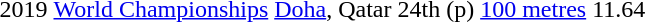<table>
<tr>
<td>2019</td>
<td><a href='#'>World Championships</a></td>
<td><a href='#'>Doha</a>, Qatar</td>
<td>24th (p)</td>
<td><a href='#'>100 metres</a></td>
<td>11.64 </td>
</tr>
</table>
